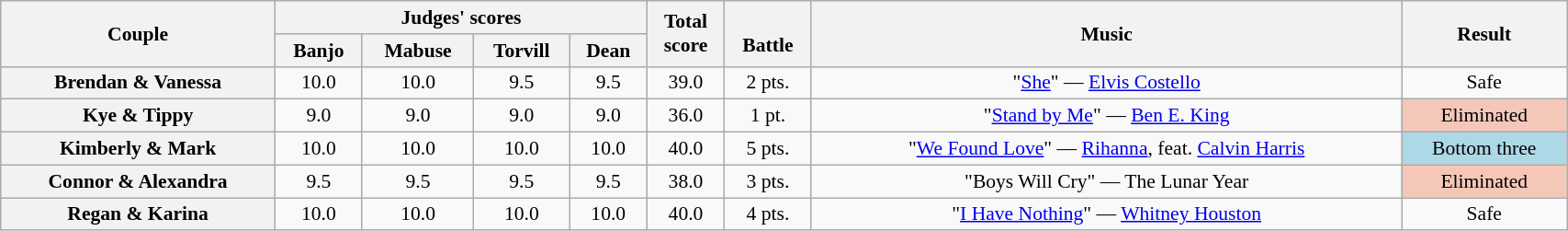<table class="wikitable sortable" style="text-align:center; font-size:90%; width:90%">
<tr>
<th scope="col" rowspan=2>Couple</th>
<th scope="col" colspan=4 class="unsortable">Judges' scores</th>
<th scope="col" rowspan=2>Total<br>score</th>
<th scope="col" rowspan=2 class="unsortable"><br>Battle</th>
<th scope="col" rowspan=2 class="unsortable">Music</th>
<th scope="col" rowspan=2 class="unsortable">Result</th>
</tr>
<tr>
<th class="unsortable">Banjo</th>
<th class="unsortable">Mabuse</th>
<th class="unsortable">Torvill</th>
<th class="unsortable">Dean</th>
</tr>
<tr>
<th scope="row">Brendan & Vanessa</th>
<td>10.0</td>
<td>10.0</td>
<td>9.5</td>
<td>9.5</td>
<td>39.0</td>
<td>2 pts.</td>
<td>"<a href='#'>She</a>" — <a href='#'>Elvis Costello</a></td>
<td>Safe</td>
</tr>
<tr>
<th scope="row">Kye & Tippy</th>
<td>9.0</td>
<td>9.0</td>
<td>9.0</td>
<td>9.0</td>
<td>36.0</td>
<td>1 pt.</td>
<td>"<a href='#'>Stand by Me</a>" — <a href='#'>Ben E. King</a></td>
<td bgcolor=f4c7b8>Eliminated</td>
</tr>
<tr>
<th scope="row">Kimberly & Mark</th>
<td>10.0</td>
<td>10.0</td>
<td>10.0</td>
<td>10.0</td>
<td>40.0</td>
<td>5 pts.</td>
<td>"<a href='#'>We Found Love</a>" — <a href='#'>Rihanna</a>, feat. <a href='#'>Calvin Harris</a></td>
<td bgcolor=lightblue>Bottom three</td>
</tr>
<tr>
<th scope="row">Connor & Alexandra</th>
<td>9.5</td>
<td>9.5</td>
<td>9.5</td>
<td>9.5</td>
<td>38.0</td>
<td>3 pts.</td>
<td>"Boys Will Cry" — The Lunar Year</td>
<td bgcolor=f4c7b8>Eliminated</td>
</tr>
<tr>
<th scope="row">Regan & Karina</th>
<td>10.0</td>
<td>10.0</td>
<td>10.0</td>
<td>10.0</td>
<td>40.0</td>
<td>4 pts.</td>
<td>"<a href='#'>I Have Nothing</a>" — <a href='#'>Whitney Houston</a></td>
<td>Safe</td>
</tr>
</table>
